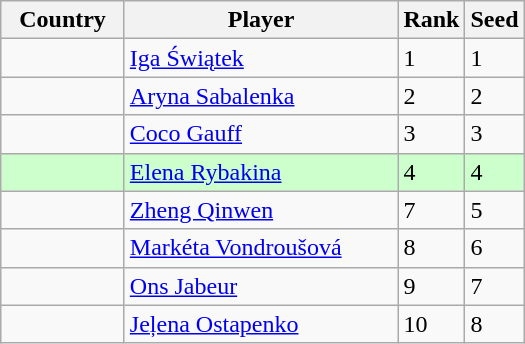<table class=wikitable>
<tr>
<th width="75">Country</th>
<th width="175">Player</th>
<th>Rank</th>
<th>Seed</th>
</tr>
<tr>
<td></td>
<td><a href='#'>Iga Świątek</a></td>
<td>1</td>
<td>1</td>
</tr>
<tr>
<td></td>
<td><a href='#'>Aryna Sabalenka</a></td>
<td>2</td>
<td>2</td>
</tr>
<tr>
<td></td>
<td><a href='#'>Coco Gauff</a></td>
<td>3</td>
<td>3</td>
</tr>
<tr style="background:#cfc;">
<td></td>
<td><a href='#'>Elena Rybakina</a></td>
<td>4</td>
<td>4</td>
</tr>
<tr>
<td></td>
<td><a href='#'>Zheng Qinwen</a></td>
<td>7</td>
<td>5</td>
</tr>
<tr>
<td></td>
<td><a href='#'>Markéta Vondroušová</a></td>
<td>8</td>
<td>6</td>
</tr>
<tr>
<td></td>
<td><a href='#'>Ons Jabeur</a></td>
<td>9</td>
<td>7</td>
</tr>
<tr>
<td></td>
<td><a href='#'>Jeļena Ostapenko</a></td>
<td>10</td>
<td>8</td>
</tr>
</table>
